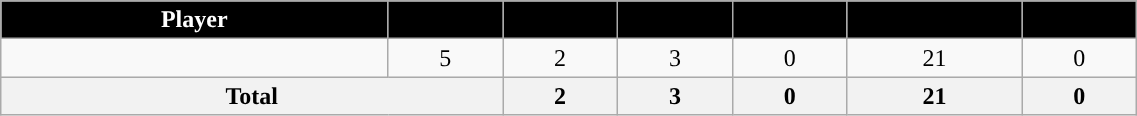<table class="wikitable sortable" style="width:60%; text-align:center;">
<tr>
<th style="color:white; background:#000000; ">Player</th>
<th style="color:white; background:#000000; "></th>
<th style="color:white; background:#000000; "></th>
<th style="color:white; background:#000000; "></th>
<th style="color:white; background:#000000; "></th>
<th style="color:white; background:#000000; "></th>
<th style="color:white; background:#000000; "></th>
</tr>
<tr>
<td></td>
<td>5</td>
<td>2</td>
<td>3</td>
<td>0</td>
<td>21</td>
<td>0</td>
</tr>
<tr class="sortbottom">
<th colspan=2>Total</th>
<th>2</th>
<th>3</th>
<th>0</th>
<th>21</th>
<th>0</th>
</tr>
</table>
